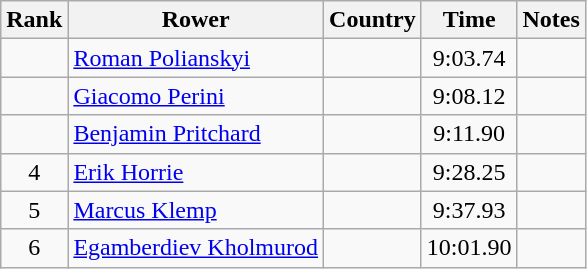<table class="wikitable" style="text-align:center">
<tr>
<th>Rank</th>
<th>Rower</th>
<th>Country</th>
<th>Time</th>
<th>Notes</th>
</tr>
<tr>
<td></td>
<td align="left"><a href='#'>Roman Polianskyi</a></td>
<td align="left"></td>
<td>9:03.74</td>
<td></td>
</tr>
<tr>
<td></td>
<td align="left"><a href='#'>Giacomo Perini</a></td>
<td align="left"></td>
<td>9:08.12</td>
<td></td>
</tr>
<tr>
<td></td>
<td align="left"><a href='#'>Benjamin Pritchard</a></td>
<td align="left"></td>
<td>9:11.90</td>
<td></td>
</tr>
<tr>
<td>4</td>
<td align="left"><a href='#'>Erik Horrie</a></td>
<td align="left"></td>
<td>9:28.25</td>
<td></td>
</tr>
<tr>
<td>5</td>
<td align="left"><a href='#'>Marcus Klemp</a></td>
<td align="left"></td>
<td>9:37.93</td>
<td></td>
</tr>
<tr>
<td>6</td>
<td align="left"><a href='#'>Egamberdiev Kholmurod</a></td>
<td align="left"></td>
<td>10:01.90</td>
<td></td>
</tr>
</table>
